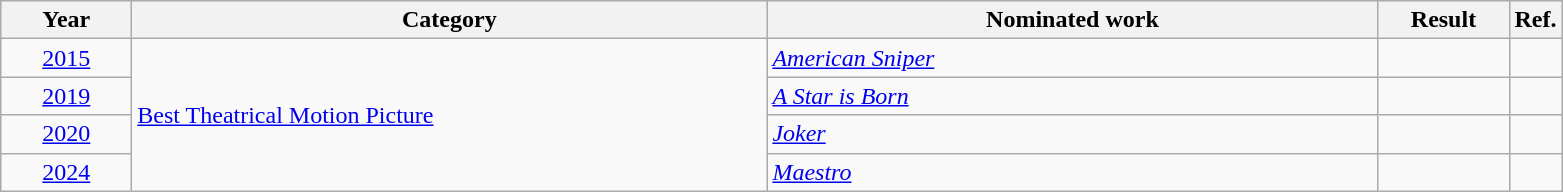<table class=wikitable>
<tr>
<th scope="col" style="width:5em;">Year</th>
<th scope="col" style="width:26em;">Category</th>
<th scope="col" style="width:25em;">Nominated work</th>
<th scope="col" style="width:5em;">Result</th>
<th>Ref.</th>
</tr>
<tr>
<td style="text-align:center;"><a href='#'>2015</a></td>
<td rowspan=4><a href='#'>Best Theatrical Motion Picture</a></td>
<td><em><a href='#'>American Sniper</a></em></td>
<td></td>
<td style="text-align:center;"></td>
</tr>
<tr>
<td style="text-align:center;"><a href='#'>2019</a></td>
<td><em><a href='#'>A Star is Born</a></em></td>
<td></td>
<td style="text-align:center;"></td>
</tr>
<tr>
<td style="text-align:center;"><a href='#'>2020</a></td>
<td><em><a href='#'>Joker</a></em></td>
<td></td>
<td style="text-align:center;"></td>
</tr>
<tr>
<td style="text-align:center;"><a href='#'>2024</a></td>
<td><em><a href='#'>Maestro</a></em></td>
<td></td>
<td style="text-align:center;"></td>
</tr>
</table>
